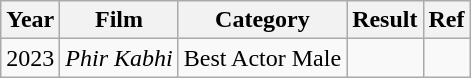<table class="wikitable" style="text-align:center;">
<tr>
<th>Year</th>
<th>Film</th>
<th>Category</th>
<th>Result</th>
<th>Ref</th>
</tr>
<tr>
<td>2023</td>
<td><em>Phir Kabhi</em></td>
<td>Best Actor Male</td>
<td></td>
<td></td>
</tr>
</table>
